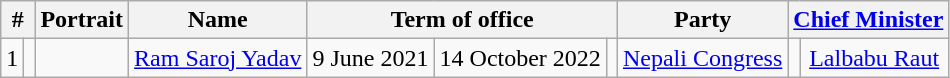<table class="wikitable" style="text-align:center;">
<tr>
<th colspan="2">#</th>
<th>Portrait</th>
<th>Name<br></th>
<th colspan="3">Term of office</th>
<th>Party</th>
<th colspan="2"><a href='#'>Chief Minister</a></th>
</tr>
<tr>
<td>1</td>
<td></td>
<td></td>
<td><a href='#'>Ram Saroj Yadav</a><br></td>
<td>9 June 2021</td>
<td>14 October 2022</td>
<td></td>
<td><a href='#'>Nepali Congress</a></td>
<td></td>
<td><a href='#'>Lalbabu Raut</a></td>
</tr>
</table>
